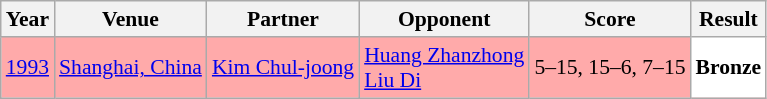<table class="sortable wikitable" style="font-size: 90%;">
<tr>
<th>Year</th>
<th>Venue</th>
<th>Partner</th>
<th>Opponent</th>
<th>Score</th>
<th>Result</th>
</tr>
<tr style="background:#FFAAAA">
<td align="center"><a href='#'>1993</a></td>
<td align="left"><a href='#'>Shanghai, China</a></td>
<td align="left"> <a href='#'>Kim Chul-joong</a></td>
<td align="left"> <a href='#'>Huang Zhanzhong</a> <br>  <a href='#'>Liu Di</a></td>
<td align="left">5–15, 15–6, 7–15</td>
<td style="text-align:left; background:white"> <strong>Bronze</strong></td>
</tr>
</table>
